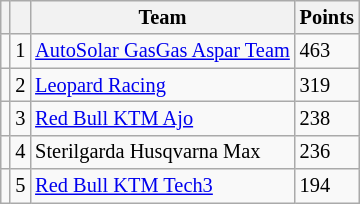<table class="wikitable" style="font-size: 85%;">
<tr>
<th></th>
<th></th>
<th>Team</th>
<th>Points</th>
</tr>
<tr>
<td></td>
<td align=center>1</td>
<td> <a href='#'>AutoSolar GasGas Aspar Team</a></td>
<td align=left>463</td>
</tr>
<tr>
<td></td>
<td align=center>2</td>
<td> <a href='#'>Leopard Racing</a></td>
<td align=left>319</td>
</tr>
<tr>
<td></td>
<td align=center>3</td>
<td> <a href='#'>Red Bull KTM Ajo</a></td>
<td align=left>238</td>
</tr>
<tr>
<td></td>
<td align=center>4</td>
<td> Sterilgarda Husqvarna Max</td>
<td align=left>236</td>
</tr>
<tr>
<td></td>
<td align=center>5</td>
<td> <a href='#'>Red Bull KTM Tech3</a></td>
<td align=left>194</td>
</tr>
</table>
